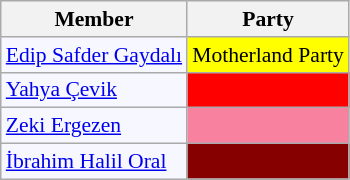<table class=wikitable style="border:1px solid #8888aa; background-color:#f7f8ff; padding:0px; font-size:90%;">
<tr>
<th>Member</th>
<th>Party</th>
</tr>
<tr>
<td><a href='#'>Edip Safder Gaydalı</a></td>
<td style="background: #ffff00">Motherland Party</td>
</tr>
<tr>
<td><a href='#'>Yahya Çevik</a></td>
<td style="background: #ff0000"></td>
</tr>
<tr>
<td><a href='#'>Zeki Ergezen</a></td>
<td style="background: #F7819F"></td>
</tr>
<tr>
<td><a href='#'>İbrahim Halil Oral</a></td>
<td style="background: #870000"></td>
</tr>
</table>
